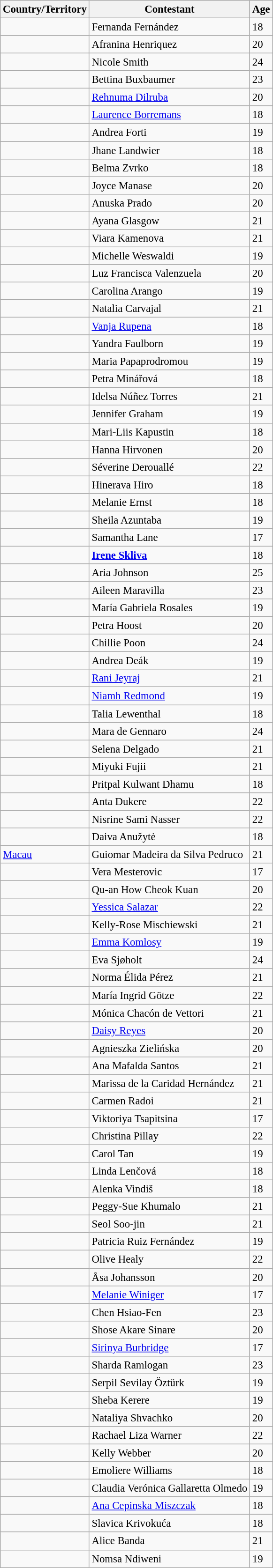<table class="wikitable sortable" style="font-size:95%;">
<tr>
<th>Country/Territory</th>
<th>Contestant</th>
<th>Age</th>
</tr>
<tr>
<td></td>
<td>Fernanda Fernández</td>
<td>18</td>
</tr>
<tr>
<td></td>
<td>Afranina Henriquez</td>
<td>20</td>
</tr>
<tr>
<td></td>
<td>Nicole Smith</td>
<td>24</td>
</tr>
<tr>
<td></td>
<td>Bettina Buxbaumer</td>
<td>23</td>
</tr>
<tr>
<td></td>
<td><a href='#'>Rehnuma Dilruba</a></td>
<td>20</td>
</tr>
<tr>
<td></td>
<td><a href='#'>Laurence Borremans</a></td>
<td>18</td>
</tr>
<tr>
<td></td>
<td>Andrea Forti</td>
<td>19</td>
</tr>
<tr>
<td></td>
<td>Jhane Landwier</td>
<td>18</td>
</tr>
<tr>
<td></td>
<td>Belma Zvrko</td>
<td>18</td>
</tr>
<tr>
<td></td>
<td>Joyce Manase</td>
<td>20</td>
</tr>
<tr>
<td></td>
<td>Anuska Prado</td>
<td>20</td>
</tr>
<tr>
<td></td>
<td>Ayana Glasgow</td>
<td>21</td>
</tr>
<tr>
<td></td>
<td>Viara Kamenova</td>
<td>21</td>
</tr>
<tr>
<td></td>
<td>Michelle Weswaldi</td>
<td>19</td>
</tr>
<tr>
<td></td>
<td>Luz Francisca Valenzuela</td>
<td>20</td>
</tr>
<tr>
<td></td>
<td>Carolina Arango</td>
<td>19</td>
</tr>
<tr>
<td></td>
<td>Natalia Carvajal</td>
<td>21</td>
</tr>
<tr>
<td></td>
<td><a href='#'>Vanja Rupena</a></td>
<td>18</td>
</tr>
<tr>
<td></td>
<td>Yandra Faulborn</td>
<td>19</td>
</tr>
<tr>
<td></td>
<td>Maria Papaprodromou</td>
<td>19</td>
</tr>
<tr>
<td></td>
<td>Petra Minářová</td>
<td>18</td>
</tr>
<tr>
<td></td>
<td>Idelsa Núñez Torres</td>
<td>21</td>
</tr>
<tr>
<td></td>
<td>Jennifer Graham</td>
<td>19</td>
</tr>
<tr>
<td></td>
<td>Mari-Liis Kapustin</td>
<td>18</td>
</tr>
<tr>
<td></td>
<td>Hanna Hirvonen</td>
<td>20</td>
</tr>
<tr>
<td></td>
<td>Séverine Derouallé</td>
<td>22</td>
</tr>
<tr>
<td></td>
<td>Hinerava Hiro</td>
<td>18</td>
</tr>
<tr>
<td></td>
<td>Melanie Ernst</td>
<td>18</td>
</tr>
<tr>
<td></td>
<td>Sheila Azuntaba</td>
<td>19</td>
</tr>
<tr>
<td></td>
<td>Samantha Lane</td>
<td>17</td>
</tr>
<tr>
<td></td>
<td><strong><a href='#'>Irene Skliva</a></strong></td>
<td>18</td>
</tr>
<tr>
<td></td>
<td>Aria Johnson</td>
<td>25</td>
</tr>
<tr>
<td></td>
<td>Aileen Maravilla</td>
<td>23</td>
</tr>
<tr>
<td></td>
<td>María Gabriela Rosales</td>
<td>19</td>
</tr>
<tr>
<td></td>
<td>Petra Hoost</td>
<td>20</td>
</tr>
<tr>
<td></td>
<td>Chillie Poon</td>
<td>24</td>
</tr>
<tr>
<td></td>
<td>Andrea Deák</td>
<td>19</td>
</tr>
<tr>
<td></td>
<td><a href='#'>Rani Jeyraj</a></td>
<td>21</td>
</tr>
<tr>
<td></td>
<td><a href='#'>Niamh Redmond</a></td>
<td>19</td>
</tr>
<tr>
<td></td>
<td>Talia Lewenthal</td>
<td>18</td>
</tr>
<tr>
<td></td>
<td>Mara de Gennaro</td>
<td>24</td>
</tr>
<tr>
<td></td>
<td>Selena Delgado</td>
<td>21</td>
</tr>
<tr>
<td></td>
<td>Miyuki Fujii</td>
<td>21</td>
</tr>
<tr>
<td></td>
<td>Pritpal Kulwant Dhamu</td>
<td>18</td>
</tr>
<tr>
<td></td>
<td>Anta Dukere</td>
<td>22</td>
</tr>
<tr>
<td></td>
<td>Nisrine Sami Nasser</td>
<td>22</td>
</tr>
<tr>
<td></td>
<td>Daiva Anužytė</td>
<td>18</td>
</tr>
<tr>
<td> <a href='#'>Macau</a></td>
<td>Guiomar Madeira da Silva Pedruco</td>
<td>21</td>
</tr>
<tr>
<td></td>
<td>Vera Mesterovic</td>
<td>17</td>
</tr>
<tr>
<td></td>
<td>Qu-an How Cheok Kuan</td>
<td>20</td>
</tr>
<tr>
<td></td>
<td><a href='#'>Yessica Salazar</a></td>
<td>22</td>
</tr>
<tr>
<td></td>
<td>Kelly-Rose Mischiewski</td>
<td>21</td>
</tr>
<tr>
<td></td>
<td><a href='#'>Emma Komlosy</a></td>
<td>19</td>
</tr>
<tr>
<td></td>
<td>Eva Sjøholt</td>
<td>24</td>
</tr>
<tr>
<td></td>
<td>Norma Élida Pérez</td>
<td>21</td>
</tr>
<tr>
<td></td>
<td>María Ingrid Götze</td>
<td>22</td>
</tr>
<tr>
<td></td>
<td>Mónica Chacón de Vettori</td>
<td>21</td>
</tr>
<tr>
<td></td>
<td><a href='#'>Daisy Reyes</a></td>
<td>20</td>
</tr>
<tr>
<td></td>
<td>Agnieszka Zielińska</td>
<td>20</td>
</tr>
<tr>
<td></td>
<td>Ana Mafalda Santos</td>
<td>21</td>
</tr>
<tr>
<td></td>
<td>Marissa de la Caridad Hernández</td>
<td>21</td>
</tr>
<tr>
<td></td>
<td>Carmen Radoi</td>
<td>21</td>
</tr>
<tr>
<td></td>
<td>Viktoriya Tsapitsina</td>
<td>17</td>
</tr>
<tr>
<td></td>
<td>Christina Pillay</td>
<td>22</td>
</tr>
<tr>
<td></td>
<td>Carol Tan</td>
<td>19</td>
</tr>
<tr>
<td></td>
<td>Linda Lenčová</td>
<td>18</td>
</tr>
<tr>
<td></td>
<td>Alenka Vindiš</td>
<td>18</td>
</tr>
<tr>
<td></td>
<td>Peggy-Sue Khumalo</td>
<td>21</td>
</tr>
<tr>
<td></td>
<td>Seol Soo-jin</td>
<td>21</td>
</tr>
<tr>
<td></td>
<td>Patricia Ruiz Fernández</td>
<td>19</td>
</tr>
<tr>
<td></td>
<td>Olive Healy</td>
<td>22</td>
</tr>
<tr>
<td></td>
<td>Åsa Johansson</td>
<td>20</td>
</tr>
<tr>
<td></td>
<td><a href='#'>Melanie Winiger</a></td>
<td>17</td>
</tr>
<tr>
<td></td>
<td>Chen Hsiao-Fen</td>
<td>23</td>
</tr>
<tr>
<td></td>
<td>Shose Akare Sinare</td>
<td>20</td>
</tr>
<tr>
<td></td>
<td><a href='#'>Sirinya Burbridge</a></td>
<td>17</td>
</tr>
<tr>
<td></td>
<td>Sharda Ramlogan</td>
<td>23</td>
</tr>
<tr>
<td></td>
<td>Serpil Sevilay Öztürk</td>
<td>19</td>
</tr>
<tr>
<td></td>
<td>Sheba Kerere</td>
<td>19</td>
</tr>
<tr>
<td></td>
<td>Nataliya Shvachko</td>
<td>20</td>
</tr>
<tr>
<td></td>
<td>Rachael Liza Warner</td>
<td>22</td>
</tr>
<tr>
<td></td>
<td>Kelly Webber</td>
<td>20</td>
</tr>
<tr>
<td></td>
<td>Emoliere Williams</td>
<td>18</td>
</tr>
<tr>
<td></td>
<td>Claudia Verónica Gallaretta Olmedo</td>
<td>19</td>
</tr>
<tr>
<td></td>
<td><a href='#'>Ana Cepinska Miszczak</a></td>
<td>18</td>
</tr>
<tr>
<td></td>
<td>Slavica Krivokuća</td>
<td>18</td>
</tr>
<tr>
<td></td>
<td>Alice Banda</td>
<td>21</td>
</tr>
<tr>
<td></td>
<td>Nomsa Ndiweni</td>
<td>19</td>
</tr>
</table>
